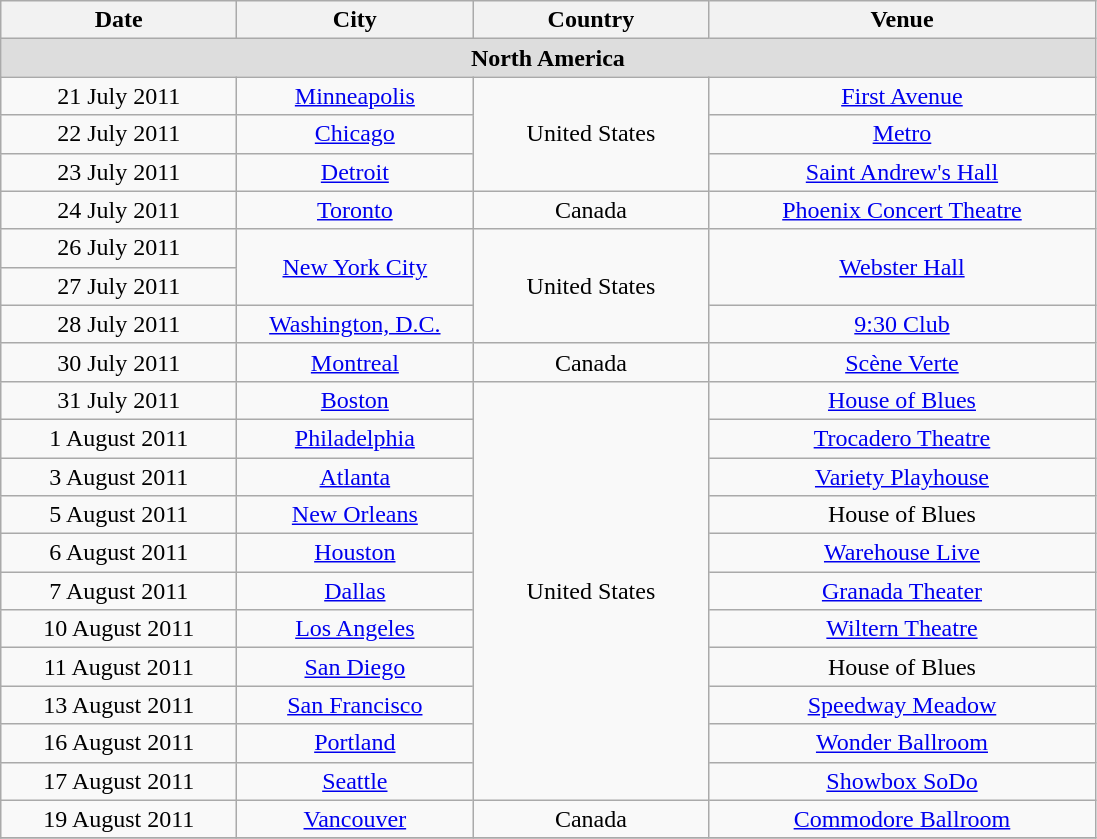<table class="wikitable" style="text-align:center">
<tr>
<th width="150px">Date</th>
<th width="150px">City</th>
<th width="150px">Country</th>
<th width="250px">Venue</th>
</tr>
<tr bgcolor="#DDDDDD">
<td colspan=4><strong>North America</strong></td>
</tr>
<tr>
<td>21 July 2011</td>
<td><a href='#'>Minneapolis</a></td>
<td rowspan="3">United States</td>
<td><a href='#'>First Avenue</a></td>
</tr>
<tr>
<td>22 July 2011</td>
<td><a href='#'>Chicago</a></td>
<td><a href='#'>Metro</a></td>
</tr>
<tr>
<td>23 July 2011</td>
<td><a href='#'>Detroit</a></td>
<td><a href='#'>Saint Andrew's Hall</a></td>
</tr>
<tr>
<td>24 July 2011</td>
<td><a href='#'>Toronto</a></td>
<td>Canada</td>
<td><a href='#'>Phoenix Concert Theatre</a></td>
</tr>
<tr>
<td>26 July 2011</td>
<td rowspan="2"><a href='#'>New York City</a></td>
<td rowspan="3">United States</td>
<td rowspan="2"><a href='#'>Webster Hall</a></td>
</tr>
<tr>
<td>27 July 2011</td>
</tr>
<tr>
<td>28 July 2011</td>
<td><a href='#'>Washington, D.C.</a></td>
<td><a href='#'>9:30 Club</a></td>
</tr>
<tr>
<td>30 July 2011</td>
<td><a href='#'>Montreal</a></td>
<td>Canada</td>
<td><a href='#'>Scène Verte</a></td>
</tr>
<tr>
<td>31 July 2011</td>
<td><a href='#'>Boston</a></td>
<td rowspan="11">United States</td>
<td><a href='#'>House of Blues</a></td>
</tr>
<tr>
<td>1 August 2011</td>
<td><a href='#'>Philadelphia</a></td>
<td><a href='#'>Trocadero Theatre</a></td>
</tr>
<tr>
<td>3 August 2011</td>
<td><a href='#'>Atlanta</a></td>
<td><a href='#'>Variety Playhouse</a></td>
</tr>
<tr>
<td>5 August 2011</td>
<td><a href='#'>New Orleans</a></td>
<td>House of Blues</td>
</tr>
<tr>
<td>6 August 2011</td>
<td><a href='#'>Houston</a></td>
<td><a href='#'>Warehouse Live</a></td>
</tr>
<tr>
<td>7 August 2011</td>
<td><a href='#'>Dallas</a></td>
<td><a href='#'>Granada Theater</a></td>
</tr>
<tr>
<td>10 August 2011</td>
<td><a href='#'>Los Angeles</a></td>
<td><a href='#'>Wiltern Theatre</a></td>
</tr>
<tr>
<td>11 August 2011</td>
<td><a href='#'>San Diego</a></td>
<td>House of Blues</td>
</tr>
<tr>
<td>13 August 2011</td>
<td><a href='#'>San Francisco</a></td>
<td><a href='#'>Speedway Meadow</a></td>
</tr>
<tr>
<td>16 August 2011</td>
<td><a href='#'>Portland</a></td>
<td><a href='#'>Wonder Ballroom</a></td>
</tr>
<tr>
<td>17 August 2011</td>
<td><a href='#'>Seattle</a></td>
<td><a href='#'>Showbox SoDo</a></td>
</tr>
<tr>
<td>19 August 2011</td>
<td><a href='#'>Vancouver</a></td>
<td>Canada</td>
<td><a href='#'>Commodore Ballroom</a></td>
</tr>
<tr>
</tr>
</table>
